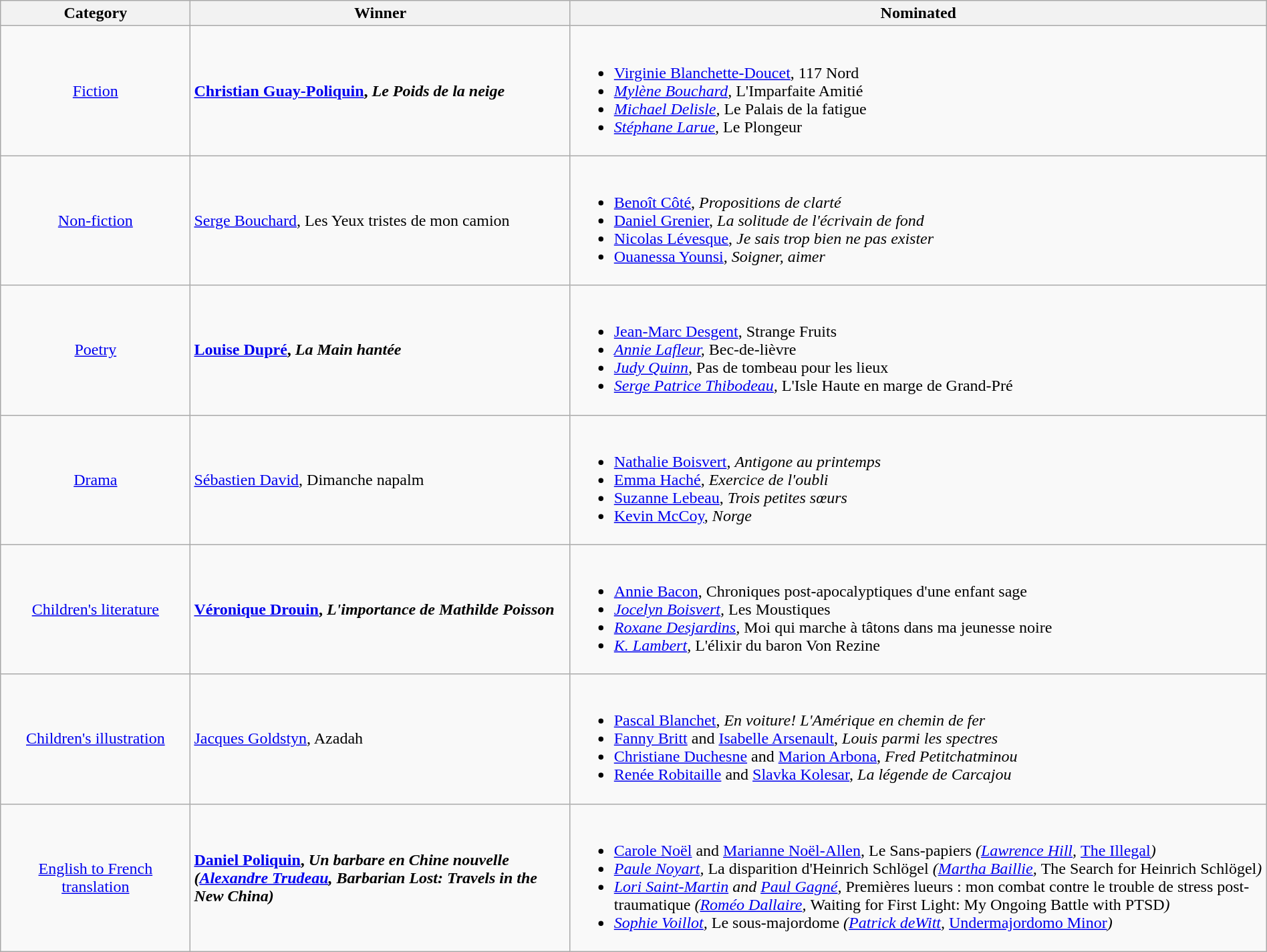<table class="wikitable" width="100%">
<tr>
<th width=15%>Category</th>
<th width=30%>Winner</th>
<th width=55%>Nominated</th>
</tr>
<tr>
<td align="center"><a href='#'>Fiction</a></td>
<td> <strong><a href='#'>Christian Guay-Poliquin</a>, <em>Le Poids de la neige<strong><em></td>
<td><br><ul><li><a href='#'>Virginie Blanchette-Doucet</a>, </em>117 Nord<em></li><li><a href='#'>Mylène Bouchard</a>, </em>L'Imparfaite Amitié<em></li><li><a href='#'>Michael Delisle</a>, </em>Le Palais de la fatigue<em></li><li><a href='#'>Stéphane Larue</a>, </em>Le Plongeur<em></li></ul></td>
</tr>
<tr>
<td align="center"><a href='#'>Non-fiction</a></td>
<td> </strong><a href='#'>Serge Bouchard</a>, </em>Les Yeux tristes de mon camion</em></strong></td>
<td><br><ul><li><a href='#'>Benoît Côté</a>, <em>Propositions de clarté</em></li><li><a href='#'>Daniel Grenier</a>, <em>La solitude de l'écrivain de fond</em></li><li><a href='#'>Nicolas Lévesque</a>, <em>Je sais trop bien ne pas exister</em></li><li><a href='#'>Ouanessa Younsi</a>, <em>Soigner, aimer</em></li></ul></td>
</tr>
<tr>
<td align="center"><a href='#'>Poetry</a></td>
<td> <strong><a href='#'>Louise Dupré</a>, <em>La Main hantée<strong><em></td>
<td><br><ul><li><a href='#'>Jean-Marc Desgent</a>, </em>Strange Fruits<em></li><li><a href='#'>Annie Lafleur</a>, </em>Bec-de-lièvre<em></li><li><a href='#'>Judy Quinn</a>, </em>Pas de tombeau pour les lieux<em></li><li><a href='#'>Serge Patrice Thibodeau</a>, </em>L'Isle Haute en marge de Grand-Pré<em></li></ul></td>
</tr>
<tr>
<td align="center"><a href='#'>Drama</a></td>
<td> </strong><a href='#'>Sébastien David</a>, </em>Dimanche napalm</em></strong></td>
<td><br><ul><li><a href='#'>Nathalie Boisvert</a>, <em>Antigone au printemps</em></li><li><a href='#'>Emma Haché</a>, <em>Exercice de l'oubli</em></li><li><a href='#'>Suzanne Lebeau</a>, <em>Trois petites sœurs</em></li><li><a href='#'>Kevin McCoy</a>, <em>Norge</em></li></ul></td>
</tr>
<tr>
<td align="center"><a href='#'>Children's literature</a></td>
<td> <strong><a href='#'>Véronique Drouin</a>, <em>L'importance de Mathilde Poisson<strong><em></td>
<td><br><ul><li><a href='#'>Annie Bacon</a>, </em>Chroniques post-apocalyptiques d'une enfant sage<em></li><li><a href='#'>Jocelyn Boisvert</a>, </em>Les Moustiques<em></li><li><a href='#'>Roxane Desjardins</a>, </em>Moi qui marche à tâtons dans ma jeunesse noire<em></li><li><a href='#'>K. Lambert</a>, </em>L'élixir du baron Von Rezine<em></li></ul></td>
</tr>
<tr>
<td align="center"><a href='#'>Children's illustration</a></td>
<td> </strong><a href='#'>Jacques Goldstyn</a>, </em>Azadah</em></strong></td>
<td><br><ul><li><a href='#'>Pascal Blanchet</a>, <em>En voiture! L'Amérique en chemin de fer</em></li><li><a href='#'>Fanny Britt</a> and <a href='#'>Isabelle Arsenault</a>, <em>Louis parmi les spectres</em></li><li><a href='#'>Christiane Duchesne</a> and <a href='#'>Marion Arbona</a>, <em>Fred Petitchatminou</em></li><li><a href='#'>Renée Robitaille</a> and <a href='#'>Slavka Kolesar</a>, <em>La légende de Carcajou</em></li></ul></td>
</tr>
<tr>
<td align="center"><a href='#'>English to French translation</a></td>
<td> <strong><a href='#'>Daniel Poliquin</a>, <em>Un barbare en Chine nouvelle<strong><em> (<a href='#'>Alexandre Trudeau</a>, </em>Barbarian Lost: Travels in the New China<em>)</td>
<td><br><ul><li><a href='#'>Carole Noël</a> and <a href='#'>Marianne Noël-Allen</a>, </em>Le Sans-papiers<em> (<a href='#'>Lawrence Hill</a>, </em><a href='#'>The Illegal</a><em>)</li><li><a href='#'>Paule Noyart</a>, </em>La disparition d'Heinrich Schlögel<em> (<a href='#'>Martha Baillie</a>, </em>The Search for Heinrich Schlögel<em>)</li><li><a href='#'>Lori Saint-Martin</a> and <a href='#'>Paul Gagné</a>, </em>Premières lueurs : mon combat contre le trouble de stress post-traumatique<em> (<a href='#'>Roméo Dallaire</a>, </em>Waiting for First Light: My Ongoing Battle with PTSD<em>)</li><li><a href='#'>Sophie Voillot</a>, </em>Le sous-majordome<em> (<a href='#'>Patrick deWitt</a>, </em><a href='#'>Undermajordomo Minor</a><em>)</li></ul></td>
</tr>
</table>
